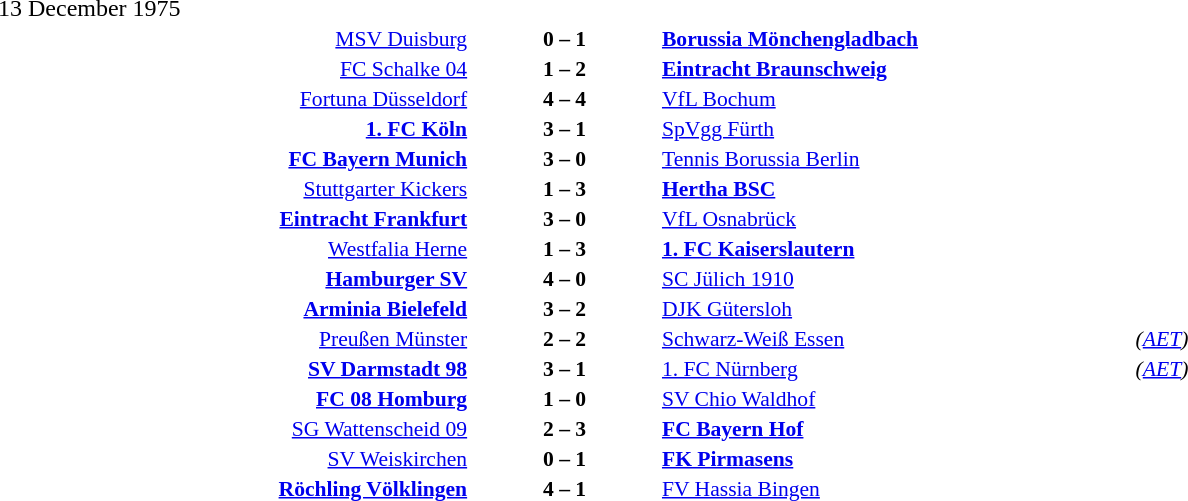<table width=100% cellspacing=1>
<tr>
<th width=25%></th>
<th width=10%></th>
<th width=25%></th>
<th></th>
</tr>
<tr>
<td>13 December 1975</td>
</tr>
<tr style=font-size:90%>
<td align=right><a href='#'>MSV Duisburg</a></td>
<td align=center><strong>0 – 1</strong></td>
<td><strong><a href='#'>Borussia Mönchengladbach</a></strong></td>
</tr>
<tr style=font-size:90%>
<td align=right><a href='#'>FC Schalke 04</a></td>
<td align=center><strong>1 – 2</strong></td>
<td><strong><a href='#'>Eintracht Braunschweig</a></strong></td>
</tr>
<tr style=font-size:90%>
<td align=right><a href='#'>Fortuna Düsseldorf</a></td>
<td align=center><strong>4 – 4</strong></td>
<td><a href='#'>VfL Bochum</a></td>
</tr>
<tr style=font-size:90%>
<td align=right><strong><a href='#'>1. FC Köln</a></strong></td>
<td align=center><strong>3 – 1</strong></td>
<td><a href='#'>SpVgg Fürth</a></td>
</tr>
<tr style=font-size:90%>
<td align=right><strong><a href='#'>FC Bayern Munich</a></strong></td>
<td align=center><strong>3 – 0</strong></td>
<td><a href='#'>Tennis Borussia Berlin</a></td>
</tr>
<tr style=font-size:90%>
<td align=right><a href='#'>Stuttgarter Kickers</a></td>
<td align=center><strong>1 – 3</strong></td>
<td><strong><a href='#'>Hertha BSC</a></strong></td>
</tr>
<tr style=font-size:90%>
<td align=right><strong><a href='#'>Eintracht Frankfurt</a></strong></td>
<td align=center><strong>3 – 0</strong></td>
<td><a href='#'>VfL Osnabrück</a></td>
</tr>
<tr style=font-size:90%>
<td align=right><a href='#'>Westfalia Herne</a></td>
<td align=center><strong>1 – 3</strong></td>
<td><strong><a href='#'>1. FC Kaiserslautern</a></strong></td>
</tr>
<tr style=font-size:90%>
<td align=right><strong><a href='#'>Hamburger SV</a></strong></td>
<td align=center><strong>4 – 0</strong></td>
<td><a href='#'>SC Jülich 1910</a></td>
</tr>
<tr style=font-size:90%>
<td align=right><strong><a href='#'>Arminia Bielefeld</a></strong></td>
<td align=center><strong>3 – 2</strong></td>
<td><a href='#'>DJK Gütersloh</a></td>
</tr>
<tr style=font-size:90%>
<td align=right><a href='#'>Preußen Münster</a></td>
<td align=center><strong>2 – 2</strong></td>
<td><a href='#'>Schwarz-Weiß Essen</a></td>
<td><em>(<a href='#'>AET</a>)</em></td>
</tr>
<tr style=font-size:90%>
<td align=right><strong><a href='#'>SV Darmstadt 98</a></strong></td>
<td align=center><strong>3 – 1</strong></td>
<td><a href='#'>1. FC Nürnberg</a></td>
<td><em>(<a href='#'>AET</a>)</em></td>
</tr>
<tr style=font-size:90%>
<td align=right><strong><a href='#'>FC 08 Homburg</a></strong></td>
<td align=center><strong>1 – 0</strong></td>
<td><a href='#'>SV Chio Waldhof</a></td>
</tr>
<tr style=font-size:90%>
<td align=right><a href='#'>SG Wattenscheid 09</a></td>
<td align=center><strong>2 – 3</strong></td>
<td><strong><a href='#'>FC Bayern Hof</a></strong></td>
</tr>
<tr style=font-size:90%>
<td align=right><a href='#'>SV Weiskirchen</a></td>
<td align=center><strong>0 – 1</strong></td>
<td><strong><a href='#'>FK Pirmasens</a></strong></td>
</tr>
<tr style=font-size:90%>
<td align=right><strong><a href='#'>Röchling Völklingen</a></strong></td>
<td align=center><strong>4 – 1</strong></td>
<td><a href='#'>FV Hassia Bingen</a></td>
</tr>
</table>
